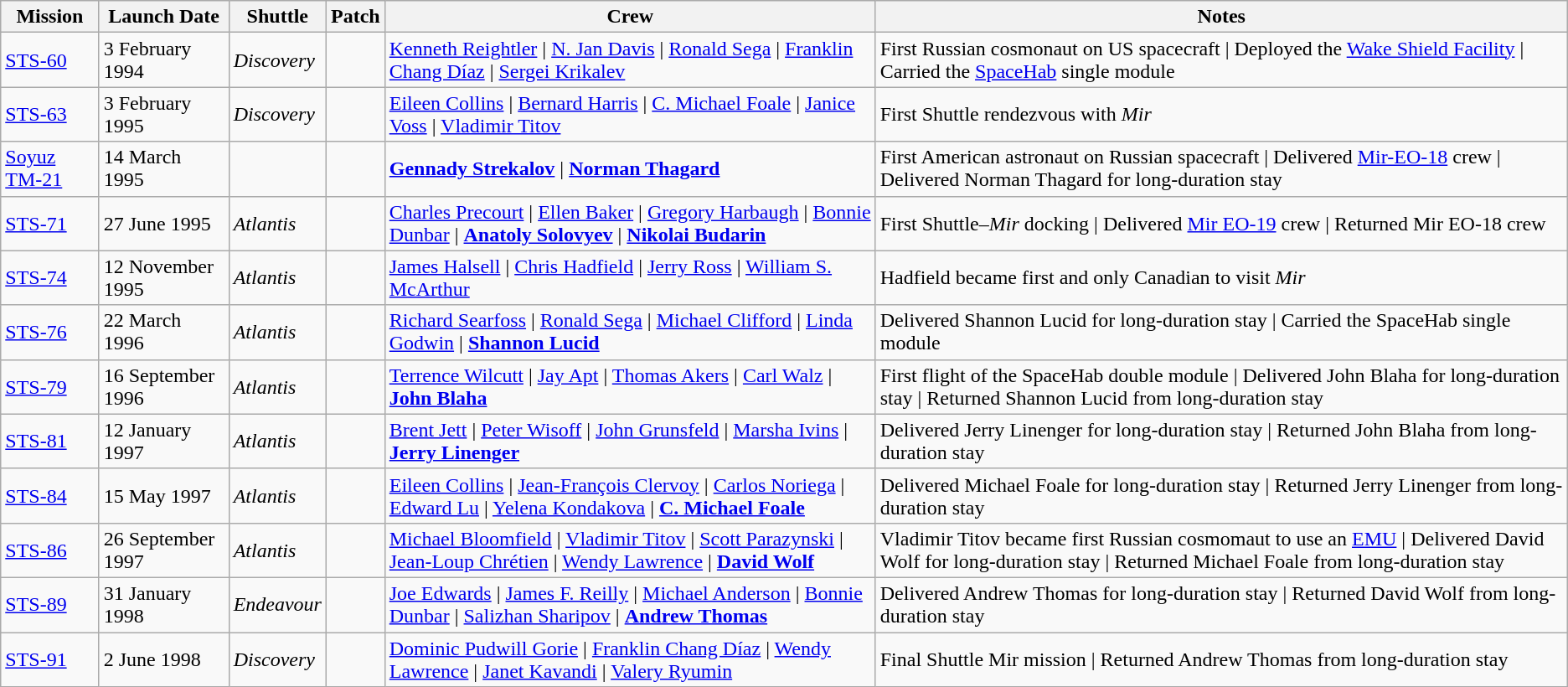<table class="wikitable sticky-header">
<tr>
<th>Mission</th>
<th>Launch Date</th>
<th>Shuttle</th>
<th>Patch</th>
<th>Crew</th>
<th>Notes</th>
</tr>
<tr>
<td><a href='#'>STS-60</a></td>
<td>3 February 1994</td>
<td><em>Discovery</em></td>
<td></td>
<td> <a href='#'>Kenneth Reightler</a> |  <a href='#'>N. Jan Davis</a> |  <a href='#'>Ronald Sega</a> |  <a href='#'>Franklin Chang Díaz</a> |  <a href='#'>Sergei Krikalev</a></td>
<td First Shuttle–>First Russian cosmonaut on US spacecraft | Deployed the <a href='#'>Wake Shield Facility</a> | Carried the <a href='#'>SpaceHab</a> single module</td>
</tr>
<tr>
<td><a href='#'>STS-63</a></td>
<td>3 February 1995</td>
<td><em>Discovery</em></td>
<td></td>
<td> <a href='#'>Eileen Collins</a> |  <a href='#'>Bernard Harris</a> |   <a href='#'>C. Michael Foale</a> |  <a href='#'>Janice Voss</a> |  <a href='#'>Vladimir Titov</a></td>
<td>First Shuttle rendezvous with <em>Mir</em></td>
</tr>
<tr>
<td><a href='#'>Soyuz TM-21</a></td>
<td>14 March 1995</td>
<td></td>
<td></td>
<td> <strong><a href='#'>Gennady Strekalov</a></strong> |  <strong><a href='#'>Norman Thagard</a></strong></td>
<td>First American astronaut on Russian spacecraft | Delivered <a href='#'>Mir-EO-18</a> crew | Delivered Norman Thagard for long-duration stay</td>
</tr>
<tr>
<td><a href='#'>STS-71</a></td>
<td>27 June 1995</td>
<td><em>Atlantis</em></td>
<td></td>
<td> <a href='#'>Charles Precourt</a> |  <a href='#'>Ellen Baker</a> |  <a href='#'>Gregory Harbaugh</a> |  <a href='#'>Bonnie Dunbar</a> |  <strong><a href='#'>Anatoly Solovyev</a></strong> |  <strong><a href='#'>Nikolai Budarin</a></strong></td>
<td>First Shuttle–<em>Mir</em> docking | Delivered <a href='#'>Mir EO-19</a> crew | Returned Mir EO-18 crew</td>
</tr>
<tr>
<td><a href='#'>STS-74</a></td>
<td>12 November 1995</td>
<td><em>Atlantis</em></td>
<td></td>
<td> <a href='#'>James Halsell</a> |  <a href='#'>Chris Hadfield</a> |  <a href='#'>Jerry Ross</a> |  <a href='#'>William S. McArthur</a></td>
<td Delivered the >Hadfield became first and only Canadian to visit <em>Mir</em></td>
</tr>
<tr>
<td><a href='#'>STS-76</a></td>
<td>22 March 1996</td>
<td><em>Atlantis</em></td>
<td></td>
<td> <a href='#'>Richard Searfoss</a> |  <a href='#'>Ronald Sega</a> |  <a href='#'>Michael Clifford</a> |  <a href='#'>Linda Godwin</a> |  <strong><a href='#'>Shannon Lucid</a></strong></td>
<td>Delivered Shannon Lucid for long-duration stay | Carried the SpaceHab single module</td>
</tr>
<tr>
<td><a href='#'>STS-79</a></td>
<td>16 September 1996</td>
<td><em>Atlantis</em></td>
<td></td>
<td> <a href='#'>Terrence Wilcutt</a> |  <a href='#'>Jay Apt</a> |  <a href='#'>Thomas Akers</a> |  <a href='#'>Carl Walz</a> |  <strong><a href='#'>John Blaha</a></strong></td>
<td>First flight of the SpaceHab double module | Delivered John Blaha for long-duration stay | Returned Shannon Lucid from long-duration stay</td>
</tr>
<tr>
<td><a href='#'>STS-81</a></td>
<td>12 January 1997</td>
<td><em>Atlantis</em></td>
<td></td>
<td> <a href='#'>Brent Jett</a> |  <a href='#'>Peter Wisoff</a> |  <a href='#'>John Grunsfeld</a> |  <a href='#'>Marsha Ivins</a> |  <strong><a href='#'>Jerry Linenger</a></strong></td>
<td Carried the SpaceHab double module>Delivered Jerry Linenger for long-duration stay | Returned John Blaha from long-duration stay</td>
</tr>
<tr>
<td><a href='#'>STS-84</a></td>
<td>15 May 1997</td>
<td><em>Atlantis</em></td>
<td></td>
<td> <a href='#'>Eileen Collins</a> |  <a href='#'>Jean-François Clervoy</a> |  <a href='#'>Carlos Noriega</a> |  <a href='#'>Edward Lu</a> |  <a href='#'>Yelena Kondakova</a> |  <strong><a href='#'>C. Michael Foale</a></strong></td>
<td Carried the SpaceHab double module>Delivered Michael Foale for long-duration stay | Returned Jerry Linenger from long-duration stay</td>
</tr>
<tr>
<td><a href='#'>STS-86</a></td>
<td>26 September 1997</td>
<td><em>Atlantis</em></td>
<td></td>
<td> <a href='#'>Michael Bloomfield</a> |  <a href='#'>Vladimir Titov</a> |  <a href='#'>Scott Parazynski</a> |  <a href='#'>Jean-Loup Chrétien</a> |  <a href='#'>Wendy Lawrence</a> |  <strong><a href='#'>David Wolf</a></strong></td>
<td Carried Spacehab double module>Vladimir Titov became first Russian cosmomaut to use an <a href='#'>EMU</a> | Delivered David Wolf for long-duration stay | Returned Michael Foale from long-duration stay</td>
</tr>
<tr>
<td><a href='#'>STS-89</a></td>
<td>31 January 1998</td>
<td><em>Endeavour</em></td>
<td></td>
<td> <a href='#'>Joe Edwards</a> |   <a href='#'>James F. Reilly</a> |  <a href='#'>Michael Anderson</a> |   <a href='#'>Bonnie Dunbar</a> |   <a href='#'>Salizhan Sharipov</a> |    <strong><a href='#'>Andrew Thomas</a></strong></td>
<td Carried SpaceHab double module>Delivered Andrew Thomas for long-duration stay | Returned David Wolf from long-duration stay</td>
</tr>
<tr>
<td><a href='#'>STS-91</a></td>
<td>2 June 1998</td>
<td><em>Discovery</em></td>
<td></td>
<td> <a href='#'>Dominic Pudwill Gorie</a> |  <a href='#'>Franklin Chang Díaz</a> |  <a href='#'>Wendy Lawrence</a> |  <a href='#'>Janet Kavandi</a> |  <a href='#'>Valery Ryumin</a></td>
<td Carried SpaceHab double module>Final Shuttle Mir mission | Returned Andrew Thomas from long-duration stay</td>
</tr>
</table>
